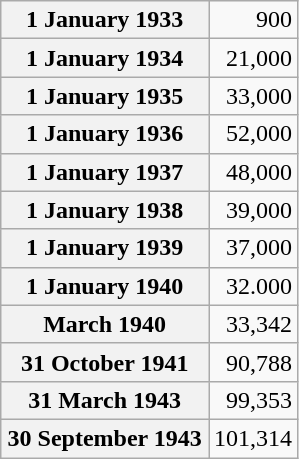<table class="wikitable" style="float:left; margin:1em; margin-left:0">
<tr>
<th scope="row">1 January 1933</th>
<td style="text-align:right;width:30%;">900</td>
</tr>
<tr>
<th scope="row">1 January 1934</th>
<td style="text-align:right">21,000</td>
</tr>
<tr>
<th scope="row">1 January 1935</th>
<td style="text-align:right">33,000</td>
</tr>
<tr>
<th scope="row">1 January 1936</th>
<td style="text-align:right">52,000</td>
</tr>
<tr>
<th scope="row">1 January 1937</th>
<td style="text-align:right">48,000</td>
</tr>
<tr>
<th scope="row">1 January 1938</th>
<td style="text-align:right">39,000</td>
</tr>
<tr>
<th scope="row">1 January 1939</th>
<td style="text-align:right">37,000</td>
</tr>
<tr>
<th scope="row">1 January 1940</th>
<td style="text-align:right">32.000</td>
</tr>
<tr>
<th scope="row">March 1940</th>
<td style="text-align:right">33,342</td>
</tr>
<tr>
<th scope="row">31 October 1941</th>
<td style="text-align:right">90,788</td>
</tr>
<tr>
<th scope="row">31 March 1943</th>
<td style="text-align:right">99,353</td>
</tr>
<tr>
<th scope="row">30 September 1943</th>
<td style="text-align:right">101,314</td>
</tr>
</table>
